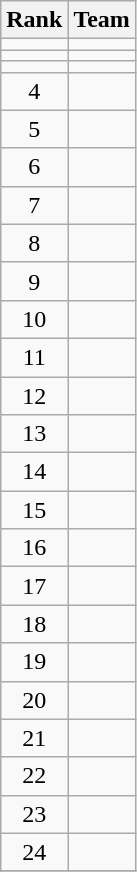<table class="wikitable">
<tr>
<th>Rank</th>
<th>Team</th>
</tr>
<tr>
<td align=center></td>
<td></td>
</tr>
<tr>
<td align=center></td>
<td></td>
</tr>
<tr>
<td align=center></td>
<td></td>
</tr>
<tr>
<td align=center>4</td>
<td></td>
</tr>
<tr>
<td align=center>5</td>
<td></td>
</tr>
<tr>
<td align=center>6</td>
<td></td>
</tr>
<tr>
<td align=center>7</td>
<td></td>
</tr>
<tr>
<td align=center>8</td>
<td></td>
</tr>
<tr>
<td align=center>9</td>
<td></td>
</tr>
<tr>
<td align=center>10</td>
<td></td>
</tr>
<tr>
<td align=center>11</td>
<td></td>
</tr>
<tr>
<td align=center>12</td>
<td></td>
</tr>
<tr>
<td align=center>13</td>
<td></td>
</tr>
<tr>
<td align=center>14</td>
<td></td>
</tr>
<tr>
<td align=center>15</td>
<td></td>
</tr>
<tr>
<td align=center>16</td>
<td></td>
</tr>
<tr>
<td align=center>17</td>
<td></td>
</tr>
<tr>
<td align=center>18</td>
<td></td>
</tr>
<tr>
<td align=center>19</td>
<td></td>
</tr>
<tr>
<td align=center>20</td>
<td></td>
</tr>
<tr>
<td align=center>21</td>
<td></td>
</tr>
<tr>
<td align=center>22</td>
<td></td>
</tr>
<tr>
<td align=center>23</td>
<td></td>
</tr>
<tr>
<td align=center>24</td>
<td></td>
</tr>
<tr>
</tr>
</table>
